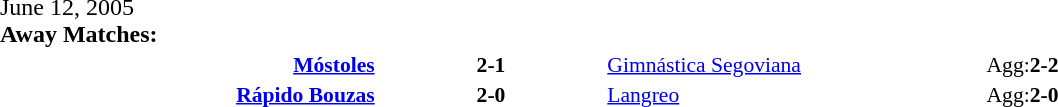<table width=100% cellspacing=1>
<tr>
<th width=20%></th>
<th width=12%></th>
<th width=20%></th>
<th></th>
</tr>
<tr>
<td>June 12, 2005<br><strong>Away Matches:</strong></td>
</tr>
<tr style=font-size:90%>
<td align=right><strong><a href='#'>Móstoles</a></strong></td>
<td align=center><strong>2-1</strong></td>
<td><a href='#'>Gimnástica Segoviana</a></td>
<td>Agg:<strong>2-2</strong></td>
</tr>
<tr style=font-size:90%>
<td align=right><strong><a href='#'>Rápido Bouzas</a></strong></td>
<td align=center><strong>2-0</strong></td>
<td><a href='#'>Langreo</a></td>
<td>Agg:<strong>2-0</strong></td>
</tr>
</table>
